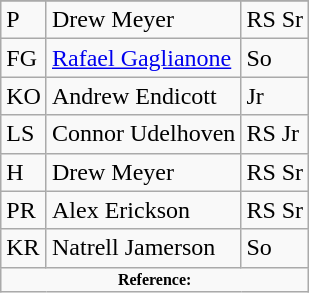<table class="wikitable">
<tr>
</tr>
<tr>
<td>P</td>
<td>Drew Meyer</td>
<td>RS Sr</td>
</tr>
<tr>
<td>FG</td>
<td><a href='#'>Rafael Gaglianone</a></td>
<td>So</td>
</tr>
<tr>
<td>KO</td>
<td>Andrew Endicott</td>
<td>Jr</td>
</tr>
<tr>
<td>LS</td>
<td>Connor Udelhoven</td>
<td>RS Jr</td>
</tr>
<tr>
<td>H</td>
<td>Drew Meyer</td>
<td>RS Sr</td>
</tr>
<tr>
<td>PR</td>
<td>Alex Erickson</td>
<td>RS Sr</td>
</tr>
<tr>
<td>KR</td>
<td>Natrell Jamerson</td>
<td>So</td>
</tr>
<tr>
<td colspan="3"  style="font-size:8pt; text-align:center;"><strong>Reference:</strong></td>
</tr>
</table>
